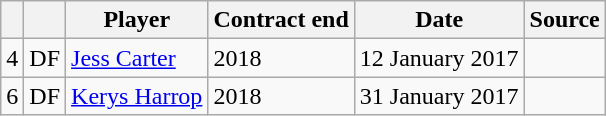<table class="wikitable plainrowheaders sortable">
<tr>
<th style="text-align:center;"></th>
<th style="text-align:center;"></th>
<th style="text-align:center; " scope=col><strong>Player</strong></th>
<th style="text-align:center; " scope=col><strong>Contract end</strong></th>
<th style="text-align:center; " scope=col><strong>Date</strong></th>
<th style="text-align:center;"><strong>Source</strong></th>
</tr>
<tr>
<td>4</td>
<td>DF</td>
<td> <a href='#'>Jess Carter</a></td>
<td>2018</td>
<td>12 January 2017</td>
<td></td>
</tr>
<tr>
<td>6</td>
<td>DF</td>
<td> <a href='#'>Kerys Harrop</a></td>
<td>2018</td>
<td>31 January 2017</td>
<td></td>
</tr>
</table>
